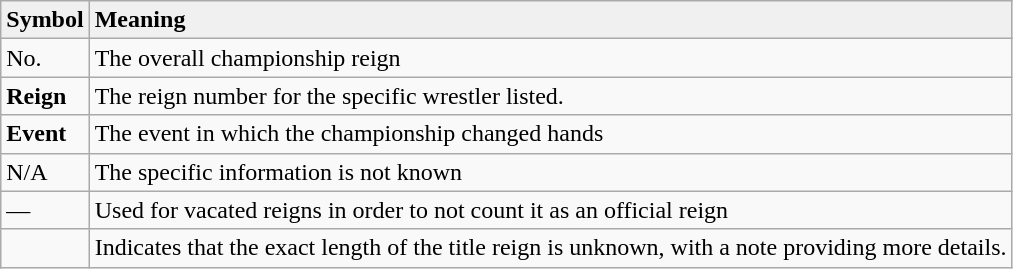<table class="wikitable">
<tr>
<td style="background: #f0f0f0;"><strong>Symbol</strong></td>
<td style="background: #f0f0f0;"><strong>Meaning</strong></td>
</tr>
<tr>
<td>No.</td>
<td>The overall championship reign</td>
</tr>
<tr>
<td><strong>Reign</strong></td>
<td>The reign number for the specific wrestler listed.</td>
</tr>
<tr>
<td><strong>Event</strong></td>
<td>The event in which the championship changed hands</td>
</tr>
<tr>
<td>N/A</td>
<td>The specific information is not known</td>
</tr>
<tr>
<td>—</td>
<td>Used for vacated reigns in order to not count it as an official reign</td>
</tr>
<tr>
<td></td>
<td>Indicates that the exact length of the title reign is unknown, with a note providing more details.</td>
</tr>
</table>
